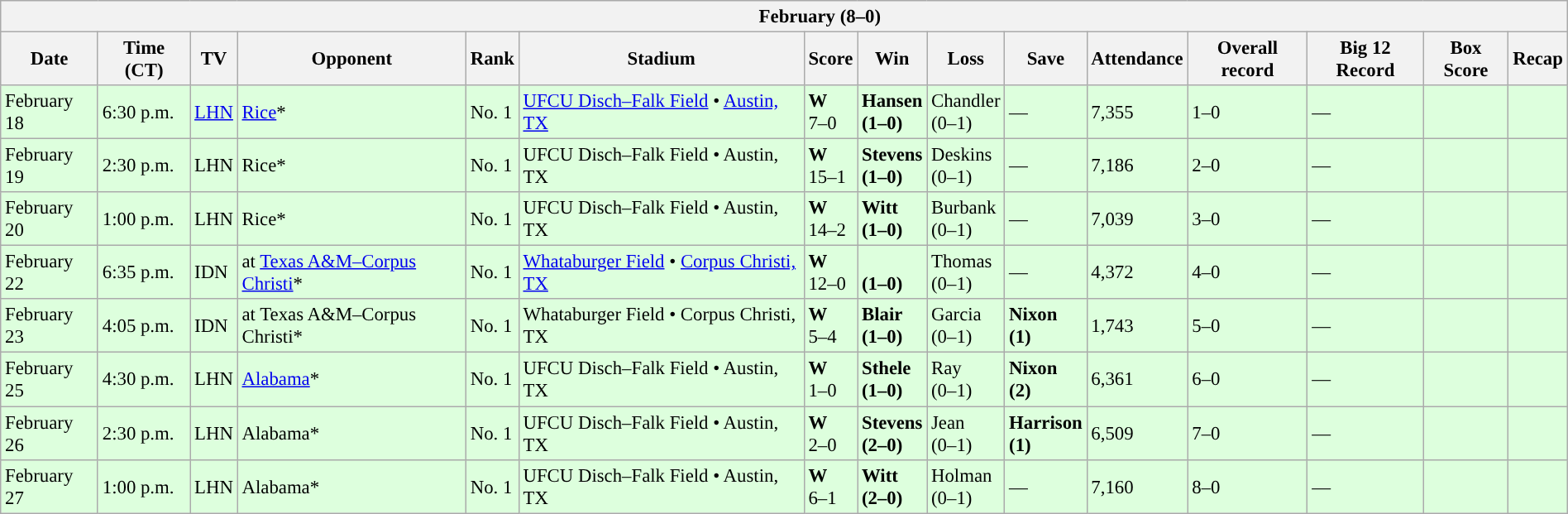<table class="wikitable collapsible collapsed" style="margin:auto; font-size:95%; width:100%">
<tr>
<th colspan=15 style="padding-left:4em;">February (8–0)</th>
</tr>
<tr>
<th>Date</th>
<th>Time (CT)</th>
<th>TV</th>
<th>Opponent</th>
<th>Rank</th>
<th>Stadium</th>
<th>Score</th>
<th>Win</th>
<th>Loss</th>
<th>Save</th>
<th>Attendance</th>
<th>Overall record</th>
<th>Big 12 Record</th>
<th>Box Score</th>
<th>Recap</th>
</tr>
<tr bgcolor= #ddffdd>
<td>February 18</td>
<td>6:30 p.m.</td>
<td><a href='#'>LHN</a></td>
<td><a href='#'>Rice</a>*</td>
<td>No. 1</td>
<td><a href='#'>UFCU Disch–Falk Field</a> • <a href='#'>Austin, TX</a></td>
<td><strong>W</strong><br>7–0</td>
<td><strong>Hansen<br>(1–0)</strong></td>
<td>Chandler<br>(0–1)</td>
<td>—</td>
<td>7,355</td>
<td>1–0</td>
<td>—</td>
<td></td>
<td></td>
</tr>
<tr bgcolor= #ddffdd>
<td>February 19</td>
<td>2:30 p.m.</td>
<td>LHN</td>
<td>Rice*</td>
<td>No. 1</td>
<td>UFCU Disch–Falk Field • Austin, TX</td>
<td><strong>W</strong><br>15–1</td>
<td><strong>Stevens<br>(1–0)</strong></td>
<td>Deskins<br>(0–1)</td>
<td>—</td>
<td>7,186</td>
<td>2–0</td>
<td>—</td>
<td></td>
<td></td>
</tr>
<tr bgcolor= #ddffdd>
<td>February 20</td>
<td>1:00 p.m.</td>
<td>LHN</td>
<td>Rice*</td>
<td>No. 1</td>
<td>UFCU Disch–Falk Field • Austin, TX</td>
<td><strong>W</strong><br>14–2</td>
<td><strong>Witt<br>(1–0)</strong></td>
<td>Burbank<br>(0–1)</td>
<td>—</td>
<td>7,039</td>
<td>3–0</td>
<td>—</td>
<td></td>
<td></td>
</tr>
<tr bgcolor= #ddffdd>
<td>February 22</td>
<td>6:35 p.m.</td>
<td>IDN </td>
<td>at <a href='#'>Texas A&M–Corpus Christi</a>*</td>
<td>No. 1</td>
<td><a href='#'>Whataburger Field</a> • <a href='#'>Corpus Christi, TX</a></td>
<td><strong>W</strong><br>12–0</td>
<td><strong><br>(1–0)</strong></td>
<td>Thomas<br>(0–1)</td>
<td>—</td>
<td>4,372</td>
<td>4–0</td>
<td>—</td>
<td></td>
<td></td>
</tr>
<tr bgcolor= #ddffdd>
<td>February 23</td>
<td>4:05 p.m.</td>
<td>IDN</td>
<td>at Texas A&M–Corpus Christi*</td>
<td>No. 1</td>
<td>Whataburger Field • Corpus Christi, TX</td>
<td><strong>W</strong><br>5–4</td>
<td><strong>Blair<br>(1–0)</strong></td>
<td>Garcia<br>(0–1)</td>
<td><strong>Nixon<br>(1)</strong></td>
<td>1,743</td>
<td>5–0</td>
<td>—</td>
<td></td>
<td></td>
</tr>
<tr bgcolor= #ddffdd>
<td>February 25</td>
<td>4:30 p.m.</td>
<td>LHN</td>
<td><a href='#'>Alabama</a>*</td>
<td>No. 1</td>
<td>UFCU Disch–Falk Field • Austin, TX</td>
<td><strong>W</strong><br>1–0</td>
<td><strong>Sthele<br>(1–0)</strong></td>
<td>Ray<br>(0–1)</td>
<td><strong>Nixon<br>(2)</strong></td>
<td>6,361</td>
<td>6–0</td>
<td>—</td>
<td></td>
<td></td>
</tr>
<tr bgcolor= #ddffdd>
<td>February 26</td>
<td>2:30 p.m.</td>
<td>LHN</td>
<td>Alabama*</td>
<td>No. 1</td>
<td>UFCU Disch–Falk Field • Austin, TX</td>
<td><strong>W</strong><br>2–0</td>
<td><strong>Stevens<br>(2–0)</strong></td>
<td>Jean<br>(0–1)</td>
<td><strong>Harrison<br>(1)</strong></td>
<td>6,509</td>
<td>7–0</td>
<td>—</td>
<td></td>
<td></td>
</tr>
<tr bgcolor= #ddffdd>
<td>February 27</td>
<td>1:00 p.m.</td>
<td>LHN</td>
<td>Alabama*</td>
<td>No. 1</td>
<td>UFCU Disch–Falk Field • Austin, TX</td>
<td><strong>W</strong><br>6–1</td>
<td><strong>Witt<br>(2–0)</strong></td>
<td>Holman<br>(0–1)</td>
<td>—</td>
<td>7,160</td>
<td>8–0</td>
<td>—</td>
<td></td>
<td></td>
</tr>
</table>
